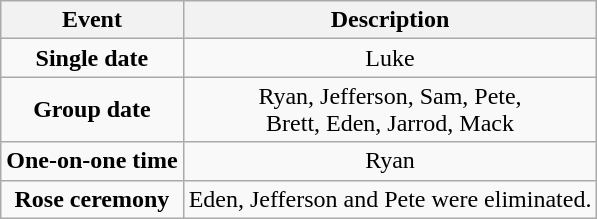<table class="wikitable sortable" style="text-align:center;">
<tr>
<th>Event</th>
<th>Description</th>
</tr>
<tr>
<td><strong>Single date</strong></td>
<td>Luke</td>
</tr>
<tr>
<td><strong>Group date</strong></td>
<td>Ryan, Jefferson, Sam, Pete,<br>Brett, Eden, Jarrod, Mack</td>
</tr>
<tr>
<td><strong>One-on-one time</strong></td>
<td>Ryan</td>
</tr>
<tr>
<td><strong>Rose ceremony</strong></td>
<td>Eden, Jefferson and Pete were eliminated.</td>
</tr>
</table>
